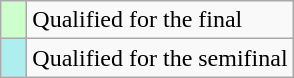<table class="wikitable">
<tr>
<td width="10px" bgcolor="#ccffcc"></td>
<td>Qualified for the final</td>
</tr>
<tr>
<td width="10px" bgcolor="#afeeee"></td>
<td>Qualified for the semifinal</td>
</tr>
</table>
